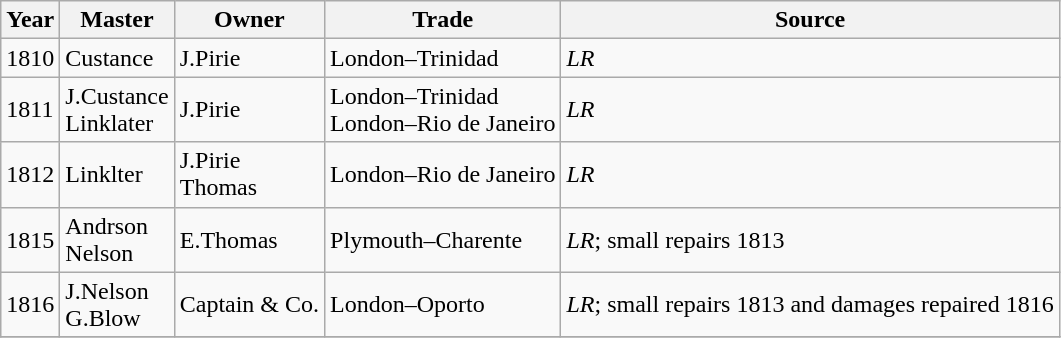<table class=" wikitable">
<tr>
<th>Year</th>
<th>Master</th>
<th>Owner</th>
<th>Trade</th>
<th>Source</th>
</tr>
<tr>
<td>1810</td>
<td>Custance</td>
<td>J.Pirie</td>
<td>London–Trinidad</td>
<td><em>LR</em></td>
</tr>
<tr>
<td>1811</td>
<td>J.Custance<br>Linklater</td>
<td>J.Pirie</td>
<td>London–Trinidad<br>London–Rio de Janeiro</td>
<td><em>LR</em></td>
</tr>
<tr>
<td>1812</td>
<td>Linklter<br></td>
<td>J.Pirie<br>Thomas</td>
<td>London–Rio de Janeiro</td>
<td><em>LR</em></td>
</tr>
<tr>
<td>1815</td>
<td>Andrson<br>Nelson</td>
<td>E.Thomas</td>
<td>Plymouth–Charente</td>
<td><em>LR</em>; small repairs 1813</td>
</tr>
<tr>
<td>1816</td>
<td>J.Nelson<br>G.Blow</td>
<td>Captain & Co.</td>
<td>London–Oporto</td>
<td><em>LR</em>; small repairs 1813 and damages repaired 1816</td>
</tr>
<tr>
</tr>
</table>
